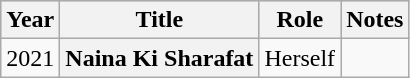<table class="wikitable sortable plainrowheaders">
<tr style="background:#ccc; text-align:center;">
<th scope="col">Year</th>
<th scope="col">Title</th>
<th scope="col">Role</th>
<th scope="col">Notes</th>
</tr>
<tr>
<td>2021</td>
<th scope="row">Naina Ki Sharafat</th>
<td>Herself</td>
<td></td>
</tr>
</table>
